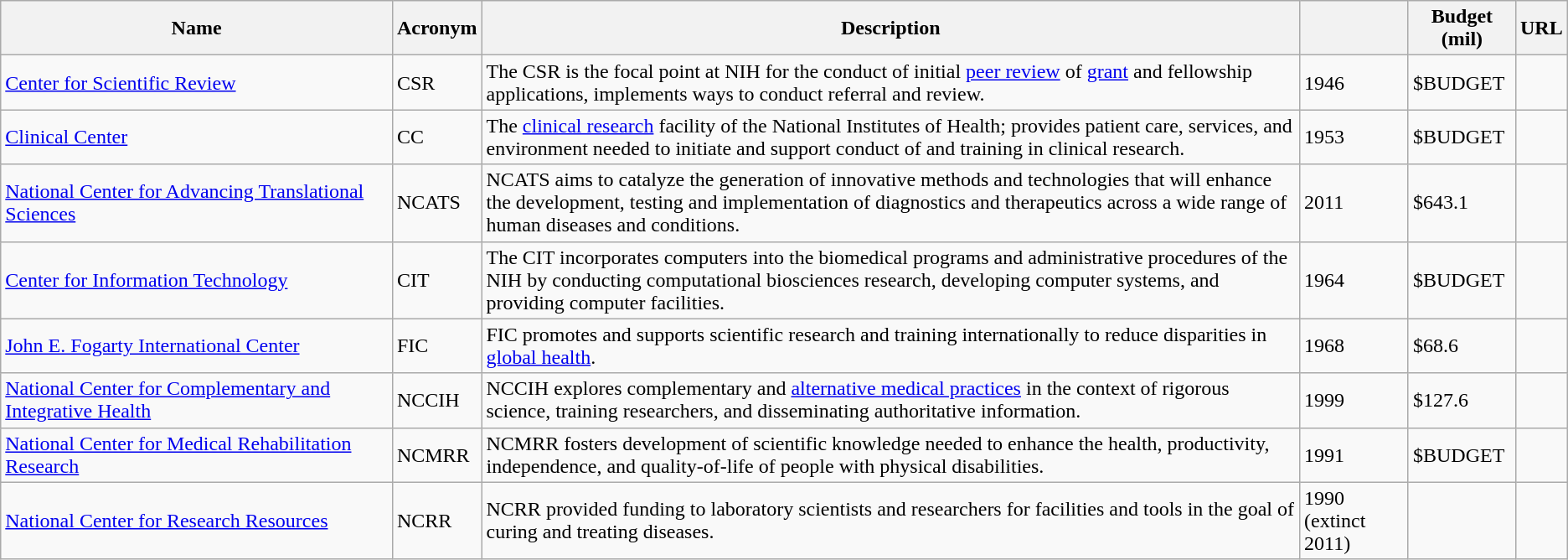<table class="wikitable sortable">
<tr>
<th style="width:25%;">Name</th>
<th>Acronym</th>
<th class="unsortable">Description</th>
<th></th>
<th>Budget (mil)</th>
<th class="unsortable">URL</th>
</tr>
<tr>
<td><a href='#'>Center for Scientific Review</a></td>
<td>CSR</td>
<td>The CSR is the focal point at NIH for the conduct of initial <a href='#'>peer review</a> of <a href='#'>grant</a> and fellowship applications, implements ways to conduct referral and review.</td>
<td>1946</td>
<td>$BUDGET</td>
<td></td>
</tr>
<tr>
<td><a href='#'>Clinical Center</a></td>
<td>CC</td>
<td>The <a href='#'>clinical research</a> facility of the National Institutes of Health; provides patient care, services, and environment needed to initiate and support conduct of and training in clinical research.</td>
<td>1953</td>
<td>$BUDGET</td>
<td></td>
</tr>
<tr>
<td><a href='#'>National Center for Advancing Translational Sciences</a></td>
<td>NCATS</td>
<td>NCATS aims to catalyze the generation of innovative methods and technologies that will enhance the development, testing and implementation of diagnostics and therapeutics across a wide range of human diseases and conditions.</td>
<td>2011</td>
<td>$643.1</td>
<td></td>
</tr>
<tr>
<td><a href='#'>Center for Information Technology</a></td>
<td>CIT</td>
<td>The CIT incorporates computers into the biomedical programs and administrative procedures of the NIH by conducting computational biosciences research, developing computer systems, and providing computer facilities.</td>
<td>1964</td>
<td>$BUDGET</td>
<td></td>
</tr>
<tr>
<td><a href='#'>John E. Fogarty International Center</a></td>
<td>FIC</td>
<td>FIC promotes and supports scientific research and training internationally to reduce disparities in <a href='#'>global health</a>.</td>
<td>1968</td>
<td>$68.6</td>
<td></td>
</tr>
<tr>
<td><a href='#'>National Center for Complementary and Integrative Health</a></td>
<td>NCCIH</td>
<td>NCCIH explores complementary and <a href='#'>alternative medical practices</a> in the context of rigorous science, training researchers, and disseminating authoritative information.</td>
<td>1999</td>
<td>$127.6</td>
<td></td>
</tr>
<tr>
<td><a href='#'>National Center for Medical Rehabilitation Research</a></td>
<td>NCMRR</td>
<td>NCMRR fosters development of scientific knowledge needed to enhance the health, productivity, independence, and quality-of-life of people with physical disabilities.</td>
<td>1991</td>
<td>$BUDGET</td>
<td></td>
</tr>
<tr>
<td><a href='#'>National Center for Research Resources</a></td>
<td>NCRR</td>
<td>NCRR provided funding to laboratory scientists and researchers for facilities and tools in the goal of curing and treating diseases.</td>
<td>1990 (extinct 2011)</td>
<td></td>
<td></td>
</tr>
</table>
